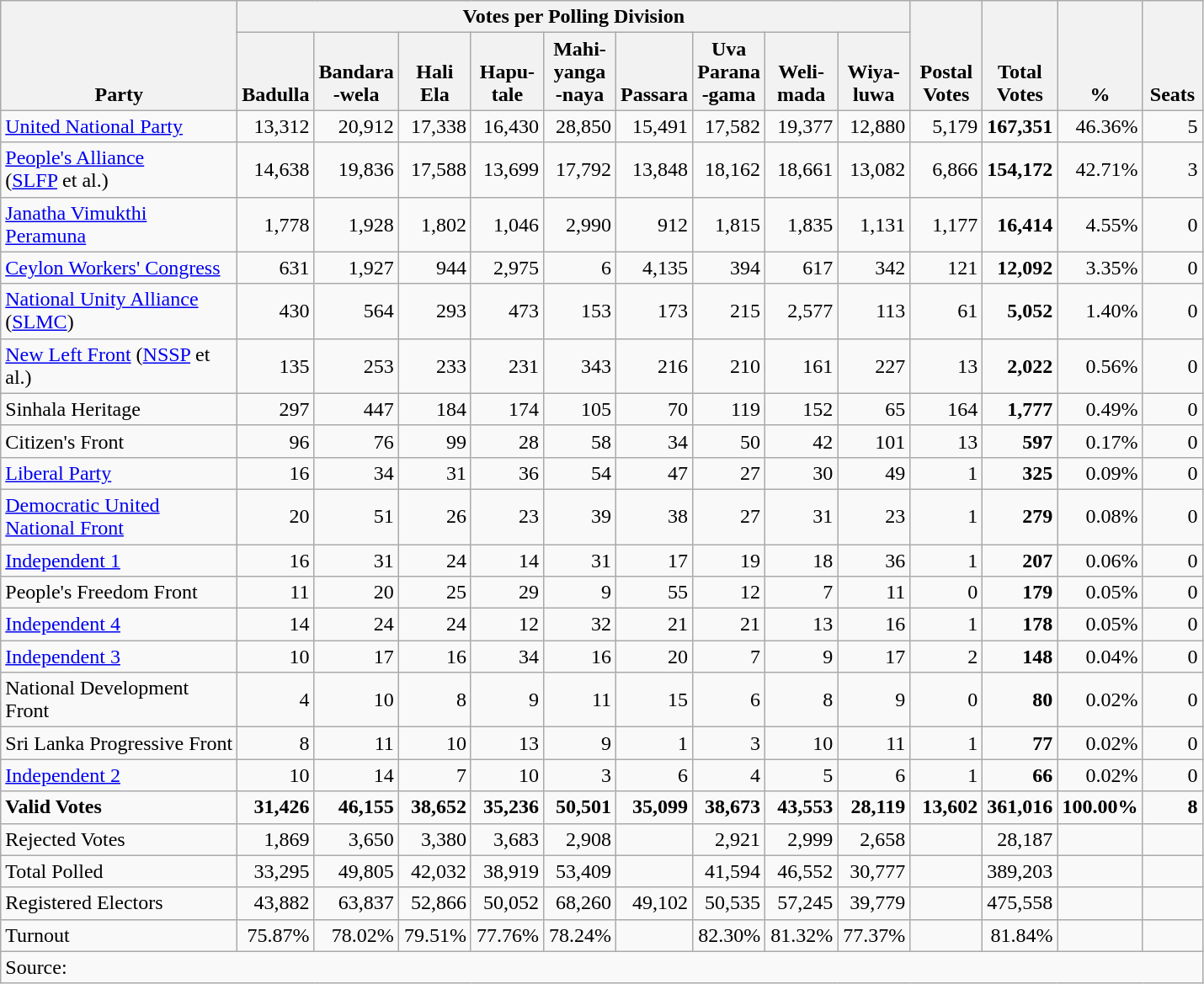<table class="wikitable" border="1" style="text-align:right;">
<tr>
<th align=left valign=bottom rowspan=2 width="180">Party</th>
<th colspan=9>Votes per Polling Division</th>
<th align=center valign=bottom rowspan=2 width="50">Postal<br>Votes</th>
<th align=center valign=bottom rowspan=2 width="50">Total Votes</th>
<th align=center valign=bottom rowspan=2 width="50">%</th>
<th align=center valign=bottom rowspan=2 width="40">Seats</th>
</tr>
<tr>
<th align=center valign=bottom width="50">Badulla</th>
<th align=center valign=bottom width="50">Bandara<br>-wela</th>
<th align=center valign=bottom width="50">Hali<br>Ela</th>
<th !align=center valign=bottom width="50">Hapu-<br>tale</th>
<th align=center valign=bottom width="50">Mahi-<br>yanga<br>-naya</th>
<th align=center valign=bottom width="50">Passara</th>
<th align=center valign=bottom width="50">Uva<br>Parana<br>-gama</th>
<th align=center valign=bottom width="50">Weli-<br>mada</th>
<th align=center valign=bottom width="50">Wiya-<br>luwa</th>
</tr>
<tr>
<td align=left><a href='#'>United National Party</a></td>
<td>13,312</td>
<td>20,912</td>
<td>17,338</td>
<td>16,430</td>
<td>28,850</td>
<td>15,491</td>
<td>17,582</td>
<td>19,377</td>
<td>12,880</td>
<td>5,179</td>
<td><strong>167,351</strong></td>
<td>46.36%</td>
<td>5</td>
</tr>
<tr>
<td align=left><a href='#'>People's Alliance</a><br>(<a href='#'>SLFP</a> et al.)</td>
<td>14,638</td>
<td>19,836</td>
<td>17,588</td>
<td>13,699</td>
<td>17,792</td>
<td>13,848</td>
<td>18,162</td>
<td>18,661</td>
<td>13,082</td>
<td>6,866</td>
<td><strong>154,172</strong></td>
<td>42.71%</td>
<td>3</td>
</tr>
<tr>
<td align=left><a href='#'>Janatha Vimukthi Peramuna</a></td>
<td>1,778</td>
<td>1,928</td>
<td>1,802</td>
<td>1,046</td>
<td>2,990</td>
<td>912</td>
<td>1,815</td>
<td>1,835</td>
<td>1,131</td>
<td>1,177</td>
<td><strong>16,414</strong></td>
<td>4.55%</td>
<td>0</td>
</tr>
<tr>
<td align=left><a href='#'>Ceylon Workers' Congress</a></td>
<td>631</td>
<td>1,927</td>
<td>944</td>
<td>2,975</td>
<td>6</td>
<td>4,135</td>
<td>394</td>
<td>617</td>
<td>342</td>
<td>121</td>
<td><strong>12,092</strong></td>
<td>3.35%</td>
<td>0</td>
</tr>
<tr>
<td align=left><a href='#'>National Unity Alliance</a> (<a href='#'>SLMC</a>)</td>
<td>430</td>
<td>564</td>
<td>293</td>
<td>473</td>
<td>153</td>
<td>173</td>
<td>215</td>
<td>2,577</td>
<td>113</td>
<td>61</td>
<td><strong>5,052</strong></td>
<td>1.40%</td>
<td>0</td>
</tr>
<tr>
<td align=left><a href='#'>New Left Front</a> (<a href='#'>NSSP</a> et al.)</td>
<td>135</td>
<td>253</td>
<td>233</td>
<td>231</td>
<td>343</td>
<td>216</td>
<td>210</td>
<td>161</td>
<td>227</td>
<td>13</td>
<td><strong>2,022</strong></td>
<td>0.56%</td>
<td>0</td>
</tr>
<tr>
<td align=left>Sinhala Heritage</td>
<td>297</td>
<td>447</td>
<td>184</td>
<td>174</td>
<td>105</td>
<td>70</td>
<td>119</td>
<td>152</td>
<td>65</td>
<td>164</td>
<td><strong>1,777</strong></td>
<td>0.49%</td>
<td>0</td>
</tr>
<tr>
<td align=left>Citizen's Front</td>
<td>96</td>
<td>76</td>
<td>99</td>
<td>28</td>
<td>58</td>
<td>34</td>
<td>50</td>
<td>42</td>
<td>101</td>
<td>13</td>
<td><strong>597</strong></td>
<td>0.17%</td>
<td>0</td>
</tr>
<tr>
<td align=left><a href='#'>Liberal Party</a></td>
<td>16</td>
<td>34</td>
<td>31</td>
<td>36</td>
<td>54</td>
<td>47</td>
<td>27</td>
<td>30</td>
<td>49</td>
<td>1</td>
<td><strong>325</strong></td>
<td>0.09%</td>
<td>0</td>
</tr>
<tr>
<td align=left><a href='#'>Democratic United National Front</a></td>
<td>20</td>
<td>51</td>
<td>26</td>
<td>23</td>
<td>39</td>
<td>38</td>
<td>27</td>
<td>31</td>
<td>23</td>
<td>1</td>
<td><strong>279</strong></td>
<td>0.08%</td>
<td>0</td>
</tr>
<tr>
<td align=left><a href='#'>Independent 1</a></td>
<td>16</td>
<td>31</td>
<td>24</td>
<td>14</td>
<td>31</td>
<td>17</td>
<td>19</td>
<td>18</td>
<td>36</td>
<td>1</td>
<td><strong>207</strong></td>
<td>0.06%</td>
<td>0</td>
</tr>
<tr>
<td align=left>People's Freedom Front</td>
<td>11</td>
<td>20</td>
<td>25</td>
<td>29</td>
<td>9</td>
<td>55</td>
<td>12</td>
<td>7</td>
<td>11</td>
<td>0</td>
<td><strong>179</strong></td>
<td>0.05%</td>
<td>0</td>
</tr>
<tr>
<td align=left><a href='#'>Independent 4</a></td>
<td>14</td>
<td>24</td>
<td>24</td>
<td>12</td>
<td>32</td>
<td>21</td>
<td>21</td>
<td>13</td>
<td>16</td>
<td>1</td>
<td><strong>178</strong></td>
<td>0.05%</td>
<td>0</td>
</tr>
<tr>
<td align=left><a href='#'>Independent 3</a></td>
<td>10</td>
<td>17</td>
<td>16</td>
<td>34</td>
<td>16</td>
<td>20</td>
<td>7</td>
<td>9</td>
<td>17</td>
<td>2</td>
<td><strong>148</strong></td>
<td>0.04%</td>
<td>0</td>
</tr>
<tr>
<td align=left>National Development Front</td>
<td>4</td>
<td>10</td>
<td>8</td>
<td>9</td>
<td>11</td>
<td>15</td>
<td>6</td>
<td>8</td>
<td>9</td>
<td>0</td>
<td><strong>80</strong></td>
<td>0.02%</td>
<td>0</td>
</tr>
<tr>
<td align=left>Sri Lanka Progressive Front</td>
<td>8</td>
<td>11</td>
<td>10</td>
<td>13</td>
<td>9</td>
<td>1</td>
<td>3</td>
<td>10</td>
<td>11</td>
<td>1</td>
<td><strong>77</strong></td>
<td>0.02%</td>
<td>0</td>
</tr>
<tr>
<td align=left><a href='#'>Independent 2</a></td>
<td>10</td>
<td>14</td>
<td>7</td>
<td>10</td>
<td>3</td>
<td>6</td>
<td>4</td>
<td>5</td>
<td>6</td>
<td>1</td>
<td><strong>66</strong></td>
<td>0.02%</td>
<td>0</td>
</tr>
<tr>
<td align=left><strong>Valid Votes</strong></td>
<td><strong>31,426</strong></td>
<td><strong>46,155</strong></td>
<td><strong>38,652</strong></td>
<td><strong>35,236</strong></td>
<td><strong>50,501</strong></td>
<td><strong>35,099</strong></td>
<td><strong>38,673</strong></td>
<td><strong>43,553</strong></td>
<td><strong>28,119</strong></td>
<td><strong>13,602</strong></td>
<td><strong>361,016</strong></td>
<td><strong>100.00%</strong></td>
<td><strong>8</strong></td>
</tr>
<tr>
<td align=left>Rejected Votes</td>
<td>1,869</td>
<td>3,650</td>
<td>3,380</td>
<td>3,683</td>
<td>2,908</td>
<td></td>
<td>2,921</td>
<td>2,999</td>
<td>2,658</td>
<td></td>
<td>28,187</td>
<td></td>
<td></td>
</tr>
<tr>
<td align=left>Total Polled</td>
<td>33,295</td>
<td>49,805</td>
<td>42,032</td>
<td>38,919</td>
<td>53,409</td>
<td></td>
<td>41,594</td>
<td>46,552</td>
<td>30,777</td>
<td></td>
<td>389,203</td>
<td></td>
<td></td>
</tr>
<tr>
<td align=left>Registered Electors</td>
<td>43,882</td>
<td>63,837</td>
<td>52,866</td>
<td>50,052</td>
<td>68,260</td>
<td>49,102</td>
<td>50,535</td>
<td>57,245</td>
<td>39,779</td>
<td></td>
<td>475,558</td>
<td></td>
<td></td>
</tr>
<tr>
<td align=left>Turnout</td>
<td>75.87%</td>
<td>78.02%</td>
<td>79.51%</td>
<td>77.76%</td>
<td>78.24%</td>
<td></td>
<td>82.30%</td>
<td>81.32%</td>
<td>77.37%</td>
<td></td>
<td>81.84%</td>
<td></td>
<td></td>
</tr>
<tr>
<td align=left colspan=15>Source:</td>
</tr>
</table>
